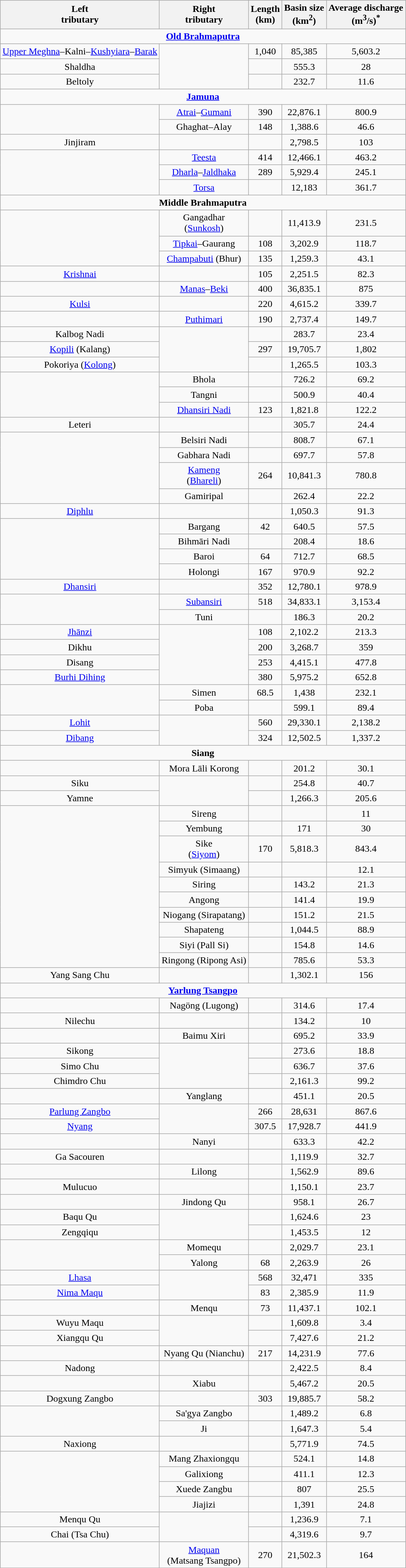<table class="wikitable" style="text-align:center;">
<tr>
<th>Left<br>tributary</th>
<th>Right<br>tributary</th>
<th>Length<br>(km)</th>
<th>Basin size<br>(km<sup>2</sup>)</th>
<th>Average discharge<br>(m<sup>3</sup>/s)<sup>*</sup></th>
</tr>
<tr>
<td colspan="5"><strong><a href='#'>Old Brahmaputra</a></strong></td>
</tr>
<tr>
<td><a href='#'>Upper Meghna</a>–Kalni–<a href='#'>Kushyiara</a>–<a href='#'>Barak</a></td>
<td rowspan="3"></td>
<td>1,040</td>
<td>85,385</td>
<td>5,603.2</td>
</tr>
<tr>
<td>Shaldha</td>
<td></td>
<td>555.3</td>
<td>28</td>
</tr>
<tr>
<td>Beltoly</td>
<td></td>
<td>232.7</td>
<td>11.6</td>
</tr>
<tr>
<td colspan="5"><strong><a href='#'>Jamuna</a></strong></td>
</tr>
<tr>
<td rowspan="2"></td>
<td><a href='#'>Atrai</a>–<a href='#'>Gumani</a></td>
<td>390</td>
<td>22,876.1</td>
<td>800.9</td>
</tr>
<tr>
<td>Ghaghat–Alay</td>
<td>148</td>
<td>1,388.6</td>
<td>46.6</td>
</tr>
<tr>
<td>Jinjiram</td>
<td></td>
<td></td>
<td>2,798.5</td>
<td>103</td>
</tr>
<tr>
<td rowspan="3"></td>
<td><a href='#'>Teesta</a></td>
<td>414</td>
<td>12,466.1</td>
<td>463.2</td>
</tr>
<tr>
<td><a href='#'>Dharla</a>–<a href='#'>Jaldhaka</a></td>
<td>289</td>
<td>5,929.4</td>
<td>245.1</td>
</tr>
<tr>
<td><a href='#'>Torsa</a></td>
<td></td>
<td>12,183</td>
<td>361.7</td>
</tr>
<tr>
<td colspan="5"><strong>Middle Brahmaputra</strong></td>
</tr>
<tr>
<td rowspan="3"></td>
<td>Gangadhar<br>(<a href='#'>Sunkosh</a>)</td>
<td></td>
<td>11,413.9</td>
<td>231.5</td>
</tr>
<tr>
<td><a href='#'>Tipkai</a>–Gaurang</td>
<td>108</td>
<td>3,202.9</td>
<td>118.7</td>
</tr>
<tr>
<td><a href='#'>Champabuti</a> (Bhur)</td>
<td>135</td>
<td>1,259.3</td>
<td>43.1</td>
</tr>
<tr>
<td><a href='#'>Krishnai</a></td>
<td></td>
<td>105</td>
<td>2,251.5</td>
<td>82.3</td>
</tr>
<tr>
<td></td>
<td><a href='#'>Manas</a>–<a href='#'>Beki</a></td>
<td>400</td>
<td>36,835.1</td>
<td>875</td>
</tr>
<tr>
<td><a href='#'>Kulsi</a></td>
<td></td>
<td>220</td>
<td>4,615.2</td>
<td>339.7</td>
</tr>
<tr>
<td></td>
<td><a href='#'>Puthimari</a></td>
<td>190</td>
<td>2,737.4</td>
<td>149.7</td>
</tr>
<tr>
<td>Kalbog Nadi</td>
<td rowspan="3"></td>
<td></td>
<td>283.7</td>
<td>23.4</td>
</tr>
<tr>
<td><a href='#'>Kopili</a> (Kalang)</td>
<td>297</td>
<td>19,705.7</td>
<td>1,802</td>
</tr>
<tr>
<td>Pokoriya (<a href='#'>Kolong</a>)</td>
<td></td>
<td>1,265.5</td>
<td>103.3</td>
</tr>
<tr>
<td rowspan="3"></td>
<td>Bhola</td>
<td></td>
<td>726.2</td>
<td>69.2</td>
</tr>
<tr>
<td>Tangni</td>
<td></td>
<td>500.9</td>
<td>40.4</td>
</tr>
<tr>
<td><a href='#'>Dhansiri Nadi</a></td>
<td>123</td>
<td>1,821.8</td>
<td>122.2</td>
</tr>
<tr>
<td>Leteri</td>
<td></td>
<td></td>
<td>305.7</td>
<td>24.4</td>
</tr>
<tr>
<td rowspan="4"></td>
<td>Belsiri Nadi</td>
<td></td>
<td>808.7</td>
<td>67.1</td>
</tr>
<tr>
<td>Gabhara Nadi</td>
<td></td>
<td>697.7</td>
<td>57.8</td>
</tr>
<tr>
<td><a href='#'>Kameng</a><br>(<a href='#'>Bhareli</a>)</td>
<td>264</td>
<td>10,841.3</td>
<td>780.8</td>
</tr>
<tr>
<td>Gamiripal</td>
<td></td>
<td>262.4</td>
<td>22.2</td>
</tr>
<tr>
<td><a href='#'>Diphlu</a></td>
<td></td>
<td></td>
<td>1,050.3</td>
<td>91.3</td>
</tr>
<tr>
<td rowspan="4"></td>
<td>Bargang</td>
<td>42</td>
<td>640.5</td>
<td>57.5</td>
</tr>
<tr>
<td>Bihmāri Nadi</td>
<td></td>
<td>208.4</td>
<td>18.6</td>
</tr>
<tr>
<td>Baroi</td>
<td>64</td>
<td>712.7</td>
<td>68.5</td>
</tr>
<tr>
<td>Holongi</td>
<td>167</td>
<td>970.9</td>
<td>92.2</td>
</tr>
<tr>
<td><a href='#'>Dhansiri</a></td>
<td></td>
<td>352</td>
<td>12,780.1</td>
<td>978.9</td>
</tr>
<tr>
<td rowspan="2"></td>
<td><a href='#'>Subansiri</a></td>
<td>518</td>
<td>34,833.1</td>
<td>3,153.4</td>
</tr>
<tr>
<td>Tuni</td>
<td></td>
<td>186.3</td>
<td>20.2</td>
</tr>
<tr>
<td><a href='#'>Jhānzi</a></td>
<td rowspan="4"></td>
<td>108</td>
<td>2,102.2</td>
<td>213.3</td>
</tr>
<tr>
<td>Dikhu</td>
<td>200</td>
<td>3,268.7</td>
<td>359</td>
</tr>
<tr>
<td>Disang</td>
<td>253</td>
<td>4,415.1</td>
<td>477.8</td>
</tr>
<tr>
<td><a href='#'>Burhi Dihing</a></td>
<td>380</td>
<td>5,975.2</td>
<td>652.8</td>
</tr>
<tr>
<td rowspan="2"></td>
<td>Simen</td>
<td>68.5</td>
<td>1,438</td>
<td>232.1</td>
</tr>
<tr>
<td>Poba</td>
<td></td>
<td>599.1</td>
<td>89.4</td>
</tr>
<tr>
<td><a href='#'>Lohit</a></td>
<td rowspan="2"></td>
<td>560</td>
<td>29,330.1</td>
<td>2,138.2</td>
</tr>
<tr>
<td><a href='#'>Dibang</a></td>
<td>324</td>
<td>12,502.5</td>
<td>1,337.2</td>
</tr>
<tr>
<td colspan="5"><strong>Siang</strong></td>
</tr>
<tr>
<td></td>
<td>Mora Lāli Korong</td>
<td></td>
<td>201.2</td>
<td>30.1</td>
</tr>
<tr>
<td>Siku</td>
<td rowspan="2"></td>
<td></td>
<td>254.8</td>
<td>40.7</td>
</tr>
<tr>
<td>Yamne</td>
<td></td>
<td>1,266.3</td>
<td>205.6</td>
</tr>
<tr>
<td rowspan="10"></td>
<td>Sireng</td>
<td></td>
<td></td>
<td>11</td>
</tr>
<tr>
<td>Yembung</td>
<td></td>
<td>171</td>
<td>30</td>
</tr>
<tr>
<td>Sike<br>(<a href='#'>Siyom</a>)</td>
<td>170</td>
<td>5,818.3</td>
<td>843.4</td>
</tr>
<tr>
<td>Simyuk (Simaang)</td>
<td></td>
<td></td>
<td>12.1</td>
</tr>
<tr>
<td>Siring</td>
<td></td>
<td>143.2</td>
<td>21.3</td>
</tr>
<tr>
<td>Angong</td>
<td></td>
<td>141.4</td>
<td>19.9</td>
</tr>
<tr>
<td>Niogang (Sirapatang)</td>
<td></td>
<td>151.2</td>
<td>21.5</td>
</tr>
<tr>
<td>Shapateng</td>
<td></td>
<td>1,044.5</td>
<td>88.9</td>
</tr>
<tr>
<td>Siyi (Pall Si)</td>
<td></td>
<td>154.8</td>
<td>14.6</td>
</tr>
<tr>
<td>Ringong (Ripong Asi)</td>
<td></td>
<td>785.6</td>
<td>53.3</td>
</tr>
<tr>
<td>Yang Sang Chu</td>
<td></td>
<td></td>
<td>1,302.1</td>
<td>156</td>
</tr>
<tr>
<td colspan="5"><strong><a href='#'>Yarlung Tsangpo</a></strong></td>
</tr>
<tr>
<td></td>
<td>Nagöng (Lugong)</td>
<td></td>
<td>314.6</td>
<td>17.4</td>
</tr>
<tr>
<td>Nilechu</td>
<td></td>
<td></td>
<td>134.2</td>
<td>10</td>
</tr>
<tr>
<td></td>
<td>Baimu Xiri</td>
<td></td>
<td>695.2</td>
<td>33.9</td>
</tr>
<tr>
<td>Sikong</td>
<td rowspan="3"></td>
<td></td>
<td>273.6</td>
<td>18.8</td>
</tr>
<tr>
<td>Simo Chu</td>
<td></td>
<td>636.7</td>
<td>37.6</td>
</tr>
<tr>
<td>Chimdro Chu</td>
<td></td>
<td>2,161.3</td>
<td>99.2</td>
</tr>
<tr>
<td></td>
<td>Yanglang</td>
<td></td>
<td>451.1</td>
<td>20.5</td>
</tr>
<tr>
<td><a href='#'>Parlung Zangbo</a></td>
<td rowspan="2"></td>
<td>266</td>
<td>28,631</td>
<td>867.6</td>
</tr>
<tr>
<td><a href='#'>Nyang</a></td>
<td>307.5</td>
<td>17,928.7</td>
<td>441.9</td>
</tr>
<tr>
<td></td>
<td>Nanyi</td>
<td></td>
<td>633.3</td>
<td>42.2</td>
</tr>
<tr>
<td>Ga Sacouren</td>
<td></td>
<td></td>
<td>1,119.9</td>
<td>32.7</td>
</tr>
<tr>
<td></td>
<td>Lilong</td>
<td></td>
<td>1,562.9</td>
<td>89.6</td>
</tr>
<tr>
<td>Mulucuo</td>
<td></td>
<td></td>
<td>1,150.1</td>
<td>23.7</td>
</tr>
<tr>
<td></td>
<td>Jindong Qu</td>
<td></td>
<td>958.1</td>
<td>26.7</td>
</tr>
<tr>
<td>Baqu Qu</td>
<td rowspan="2"></td>
<td></td>
<td>1,624.6</td>
<td>23</td>
</tr>
<tr>
<td>Zengqiqu</td>
<td></td>
<td>1,453.5</td>
<td>12</td>
</tr>
<tr>
<td rowspan="2"></td>
<td>Momequ</td>
<td></td>
<td>2,029.7</td>
<td>23.1</td>
</tr>
<tr>
<td>Yalong</td>
<td>68</td>
<td>2,263.9</td>
<td>26</td>
</tr>
<tr>
<td><a href='#'>Lhasa</a></td>
<td rowspan="2"></td>
<td>568</td>
<td>32,471</td>
<td>335</td>
</tr>
<tr>
<td><a href='#'>Nima Maqu</a></td>
<td>83</td>
<td>2,385.9</td>
<td>11.9</td>
</tr>
<tr>
<td></td>
<td>Menqu</td>
<td>73</td>
<td>11,437.1</td>
<td>102.1</td>
</tr>
<tr>
<td>Wuyu Maqu</td>
<td rowspan="2"></td>
<td></td>
<td>1,609.8</td>
<td>3.4</td>
</tr>
<tr>
<td>Xiangqu Qu</td>
<td></td>
<td>7,427.6</td>
<td>21.2</td>
</tr>
<tr>
<td></td>
<td>Nyang Qu (Nianchu)</td>
<td>217</td>
<td>14,231.9</td>
<td>77.6</td>
</tr>
<tr>
<td>Nadong</td>
<td></td>
<td></td>
<td>2,422.5</td>
<td>8.4</td>
</tr>
<tr>
<td></td>
<td>Xiabu</td>
<td></td>
<td>5,467.2</td>
<td>20.5</td>
</tr>
<tr>
<td>Dogxung Zangbo</td>
<td></td>
<td>303</td>
<td>19,885.7</td>
<td>58.2</td>
</tr>
<tr>
<td rowspan="2"></td>
<td>Sa'gya Zangbo</td>
<td></td>
<td>1,489.2</td>
<td>6.8</td>
</tr>
<tr>
<td>Ji</td>
<td></td>
<td>1,647.3</td>
<td>5.4</td>
</tr>
<tr>
<td>Naxiong</td>
<td></td>
<td></td>
<td>5,771.9</td>
<td>74.5</td>
</tr>
<tr>
<td rowspan="4"></td>
<td>Mang Zhaxiongqu</td>
<td></td>
<td>524.1</td>
<td>14.8</td>
</tr>
<tr>
<td>Galixiong</td>
<td></td>
<td>411.1</td>
<td>12.3</td>
</tr>
<tr>
<td>Xuede Zangbu</td>
<td></td>
<td>807</td>
<td>25.5</td>
</tr>
<tr>
<td>Jiajizi</td>
<td></td>
<td>1,391</td>
<td>24.8</td>
</tr>
<tr>
<td>Menqu Qu</td>
<td rowspan="2"></td>
<td></td>
<td>1,236.9</td>
<td>7.1</td>
</tr>
<tr>
<td>Chai (Tsa Chu)</td>
<td></td>
<td>4,319.6</td>
<td>9.7</td>
</tr>
<tr>
<td></td>
<td><a href='#'>Maquan</a><br>(Matsang Tsangpo)</td>
<td>270</td>
<td>21,502.3</td>
<td>164</td>
</tr>
</table>
